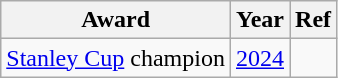<table class="wikitable">
<tr>
<th>Award</th>
<th>Year</th>
<th>Ref</th>
</tr>
<tr>
<td><a href='#'>Stanley Cup</a> champion</td>
<td><a href='#'>2024</a></td>
<td></td>
</tr>
</table>
